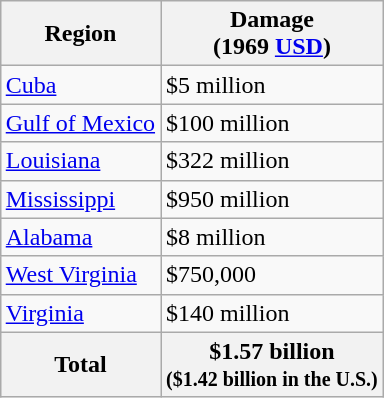<table class="wikitable" style="float:right; clear: right; margin:0 0 0.5em 1em;">
<tr>
<th>Region</th>
<th>Damage<br>(1969 <a href='#'>USD</a>)</th>
</tr>
<tr>
<td><a href='#'>Cuba</a></td>
<td>$5 million</td>
</tr>
<tr>
<td><a href='#'>Gulf of Mexico</a></td>
<td>$100 million</td>
</tr>
<tr>
<td><a href='#'>Louisiana</a></td>
<td>$322 million</td>
</tr>
<tr>
<td><a href='#'>Mississippi</a></td>
<td>$950 million</td>
</tr>
<tr>
<td><a href='#'>Alabama</a></td>
<td>$8 million</td>
</tr>
<tr>
<td><a href='#'>West Virginia</a></td>
<td>$750,000</td>
</tr>
<tr>
<td><a href='#'>Virginia</a></td>
<td>$140 million</td>
</tr>
<tr>
<th>Total</th>
<th>$1.57 billion<br><small>($1.42 billion in the U.S.)</small></th>
</tr>
</table>
